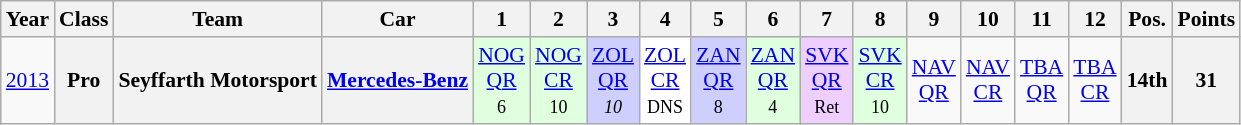<table class="wikitable" border="1" style="text-align:center; font-size:90%;">
<tr>
<th>Year</th>
<th>Class</th>
<th>Team</th>
<th>Car</th>
<th>1</th>
<th>2</th>
<th>3</th>
<th>4</th>
<th>5</th>
<th>6</th>
<th>7</th>
<th>8</th>
<th>9</th>
<th>10</th>
<th>11</th>
<th>12</th>
<th>Pos.</th>
<th>Points</th>
</tr>
<tr>
<td><a href='#'>2013</a></td>
<th>Pro</th>
<th>Seyffarth Motorsport</th>
<th><a href='#'>Mercedes-Benz</a></th>
<td style="background:#DFFFDF;"><a href='#'>NOG<br>QR</a><br><small>6<br></small></td>
<td style="background:#DFFFDF;"><a href='#'>NOG<br>CR</a><br><small>10<br></small></td>
<td style="background:#CFCFFF;"><a href='#'>ZOL<br>QR</a><br><small><em>10</em><br></small></td>
<td style="background:#FFFFFF;"><a href='#'>ZOL<br>CR</a><br><small>DNS<br></small></td>
<td style="background:#CFCFFF;"><a href='#'>ZAN<br>QR</a><br><small>8<br></small></td>
<td style="background:#DFFFDF;"><a href='#'>ZAN<br>QR</a><br><small>4<br></small></td>
<td style="background:#EFCFFF;"><a href='#'>SVK<br>QR</a><br><small>Ret<br></small></td>
<td style="background:#DFFFDF;"><a href='#'>SVK<br>CR</a><br><small>10<br></small></td>
<td><a href='#'>NAV<br>QR</a></td>
<td><a href='#'>NAV<br>CR</a></td>
<td><a href='#'>TBA<br>QR</a></td>
<td><a href='#'>TBA<br>CR</a></td>
<th>14th</th>
<th>31</th>
</tr>
</table>
